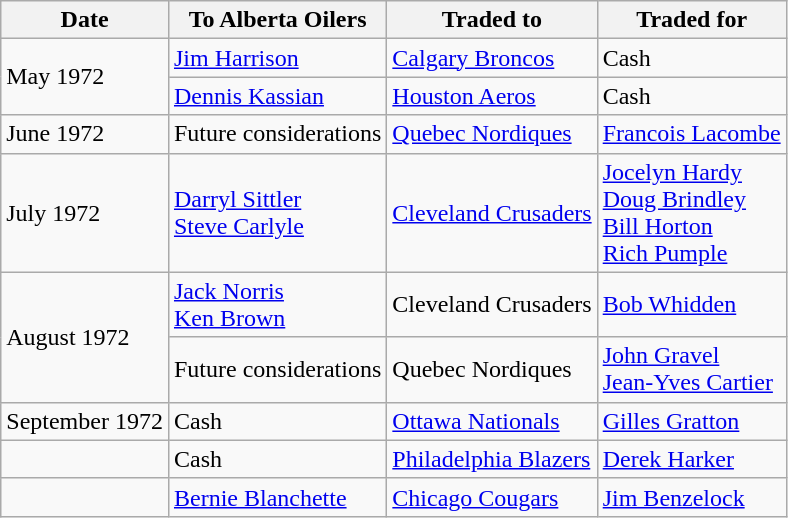<table class="wikitable">
<tr>
<th>Date</th>
<th>To Alberta Oilers</th>
<th>Traded to</th>
<th>Traded for</th>
</tr>
<tr>
<td rowspan=2>May 1972</td>
<td><a href='#'>Jim Harrison</a></td>
<td><a href='#'>Calgary Broncos</a></td>
<td>Cash</td>
</tr>
<tr>
<td><a href='#'>Dennis Kassian</a></td>
<td><a href='#'>Houston Aeros</a></td>
<td>Cash</td>
</tr>
<tr>
<td>June 1972</td>
<td>Future considerations</td>
<td><a href='#'>Quebec Nordiques</a></td>
<td><a href='#'>Francois Lacombe</a></td>
</tr>
<tr>
<td>July 1972</td>
<td><a href='#'>Darryl Sittler</a><br><a href='#'>Steve Carlyle</a></td>
<td><a href='#'>Cleveland Crusaders</a></td>
<td><a href='#'>Jocelyn Hardy</a><br><a href='#'>Doug Brindley</a><br><a href='#'>Bill Horton</a><br><a href='#'>Rich Pumple</a></td>
</tr>
<tr>
<td rowspan=2>August 1972</td>
<td><a href='#'>Jack Norris</a><br><a href='#'>Ken Brown</a></td>
<td>Cleveland Crusaders</td>
<td><a href='#'>Bob Whidden</a></td>
</tr>
<tr>
<td>Future considerations</td>
<td>Quebec Nordiques</td>
<td><a href='#'>John Gravel</a><br><a href='#'>Jean-Yves Cartier</a></td>
</tr>
<tr>
<td>September 1972</td>
<td>Cash</td>
<td><a href='#'>Ottawa Nationals</a></td>
<td><a href='#'>Gilles Gratton</a></td>
</tr>
<tr>
<td></td>
<td>Cash</td>
<td><a href='#'>Philadelphia Blazers</a></td>
<td><a href='#'>Derek Harker</a></td>
</tr>
<tr>
<td></td>
<td><a href='#'>Bernie Blanchette</a></td>
<td><a href='#'>Chicago Cougars</a></td>
<td><a href='#'>Jim Benzelock</a></td>
</tr>
</table>
